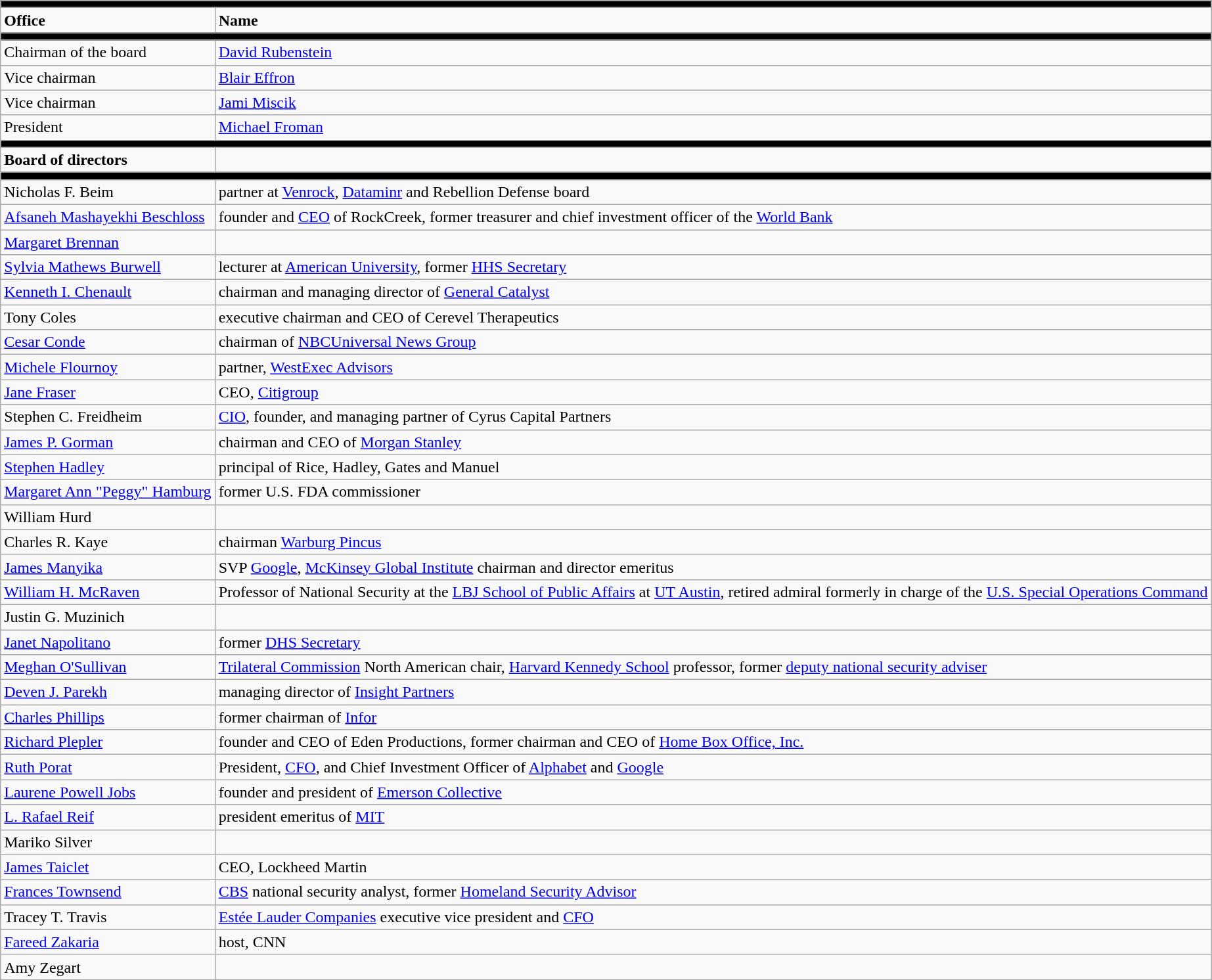<table class="wikitable">
<tr>
<th style="background:#000;" colspan="2"></th>
</tr>
<tr>
<td align="left"><strong>Office</strong></td>
<td align="left"><strong>Name</strong></td>
</tr>
<tr>
<th style="background:#000;" colspan="2"></th>
</tr>
<tr>
<td>Chairman of the board</td>
<td><a href='#'>David Rubenstein</a></td>
</tr>
<tr>
<td>Vice chairman</td>
<td><a href='#'>Blair Effron</a></td>
</tr>
<tr>
<td>Vice chairman</td>
<td><a href='#'>Jami Miscik</a></td>
</tr>
<tr>
<td>President</td>
<td><a href='#'>Michael Froman</a></td>
</tr>
<tr>
<th style="background:#000;" colspan="2"></th>
</tr>
<tr>
<td><strong>Board of directors</strong></td>
<td></td>
</tr>
<tr>
<th style="background:#000;" colspan="2"></th>
</tr>
<tr>
<td>Nicholas F. Beim</td>
<td>partner at <a href='#'>Venrock</a>, <a href='#'>Dataminr</a> and Rebellion Defense board</td>
</tr>
<tr>
<td><a href='#'>Afsaneh Mashayekhi Beschloss</a></td>
<td>founder and <a href='#'>CEO</a> of RockCreek, former treasurer and chief investment officer of the <a href='#'>World Bank</a></td>
</tr>
<tr>
<td><a href='#'>Margaret Brennan</a></td>
</tr>
<tr>
<td><a href='#'>Sylvia Mathews Burwell</a></td>
<td>lecturer at <a href='#'>American University</a>, former <a href='#'>HHS Secretary</a></td>
</tr>
<tr>
<td><a href='#'>Kenneth I. Chenault</a></td>
<td>chairman and managing director of <a href='#'>General Catalyst</a></td>
</tr>
<tr>
<td>Tony Coles</td>
<td>executive chairman and CEO of Cerevel Therapeutics</td>
</tr>
<tr>
<td><a href='#'>Cesar Conde</a></td>
<td>chairman of <a href='#'>NBCUniversal News Group</a></td>
</tr>
<tr>
<td><a href='#'>Michele Flournoy</a></td>
<td>partner, <a href='#'>WestExec Advisors</a></td>
</tr>
<tr>
<td><a href='#'>Jane Fraser</a></td>
<td>CEO, <a href='#'>Citigroup</a></td>
</tr>
<tr>
<td>Stephen C. Freidheim</td>
<td><a href='#'>CIO</a>, founder, and managing partner of Cyrus Capital Partners</td>
</tr>
<tr>
<td><a href='#'>James P. Gorman</a></td>
<td>chairman and CEO of <a href='#'>Morgan Stanley</a></td>
</tr>
<tr>
<td><a href='#'>Stephen Hadley</a></td>
<td>principal of Rice, Hadley, Gates and Manuel</td>
</tr>
<tr>
<td><a href='#'>Margaret Ann "Peggy" Hamburg</a></td>
<td>former U.S. FDA commissioner</td>
</tr>
<tr>
<td>William Hurd</td>
<td></td>
</tr>
<tr>
<td>Charles R. Kaye</td>
<td>chairman <a href='#'>Warburg Pincus</a></td>
</tr>
<tr>
<td><a href='#'>James Manyika</a></td>
<td>SVP <a href='#'>Google</a>, <a href='#'>McKinsey Global Institute</a> chairman and director emeritus</td>
</tr>
<tr>
<td><a href='#'>William H. McRaven</a></td>
<td>Professor of National Security at the <a href='#'>LBJ School of Public Affairs</a> at <a href='#'>UT Austin</a>, retired admiral formerly in charge of the <a href='#'>U.S. Special Operations Command</a></td>
</tr>
<tr>
<td>Justin G. Muzinich</td>
<td></td>
</tr>
<tr>
<td><a href='#'>Janet Napolitano</a></td>
<td>former <a href='#'>DHS Secretary</a></td>
</tr>
<tr>
<td><a href='#'>Meghan O'Sullivan</a></td>
<td><a href='#'>Trilateral Commission</a> North American chair, <a href='#'>Harvard Kennedy School</a> professor, former <a href='#'>deputy national security adviser</a></td>
</tr>
<tr>
<td><a href='#'>Deven J. Parekh</a></td>
<td>managing director of <a href='#'>Insight Partners</a></td>
</tr>
<tr>
<td><a href='#'>Charles Phillips</a></td>
<td>former chairman of <a href='#'>Infor</a></td>
</tr>
<tr>
<td><a href='#'>Richard Plepler</a></td>
<td>founder and CEO of Eden Productions, former chairman and CEO of <a href='#'>Home Box Office, Inc.</a></td>
</tr>
<tr>
<td><a href='#'>Ruth Porat</a></td>
<td>President, <a href='#'>CFO</a>, and Chief Investment Officer of <a href='#'>Alphabet</a> and <a href='#'>Google</a></td>
</tr>
<tr>
<td><a href='#'>Laurene Powell Jobs</a></td>
<td>founder and president of <a href='#'>Emerson Collective</a></td>
</tr>
<tr>
<td><a href='#'>L. Rafael Reif</a></td>
<td>president emeritus of <a href='#'>MIT</a></td>
</tr>
<tr>
<td>Mariko Silver</td>
</tr>
<tr>
<td><a href='#'>James Taiclet</a></td>
<td>CEO, Lockheed Martin</td>
</tr>
<tr>
<td><a href='#'>Frances Townsend</a></td>
<td><a href='#'>CBS</a> national security analyst, former <a href='#'>Homeland Security Advisor</a></td>
</tr>
<tr>
<td>Tracey T. Travis</td>
<td><a href='#'>Estée Lauder Companies</a> executive vice president and <a href='#'>CFO</a></td>
</tr>
<tr>
<td><a href='#'>Fareed Zakaria</a></td>
<td>host, CNN</td>
</tr>
<tr>
<td>Amy Zegart</td>
</tr>
</table>
